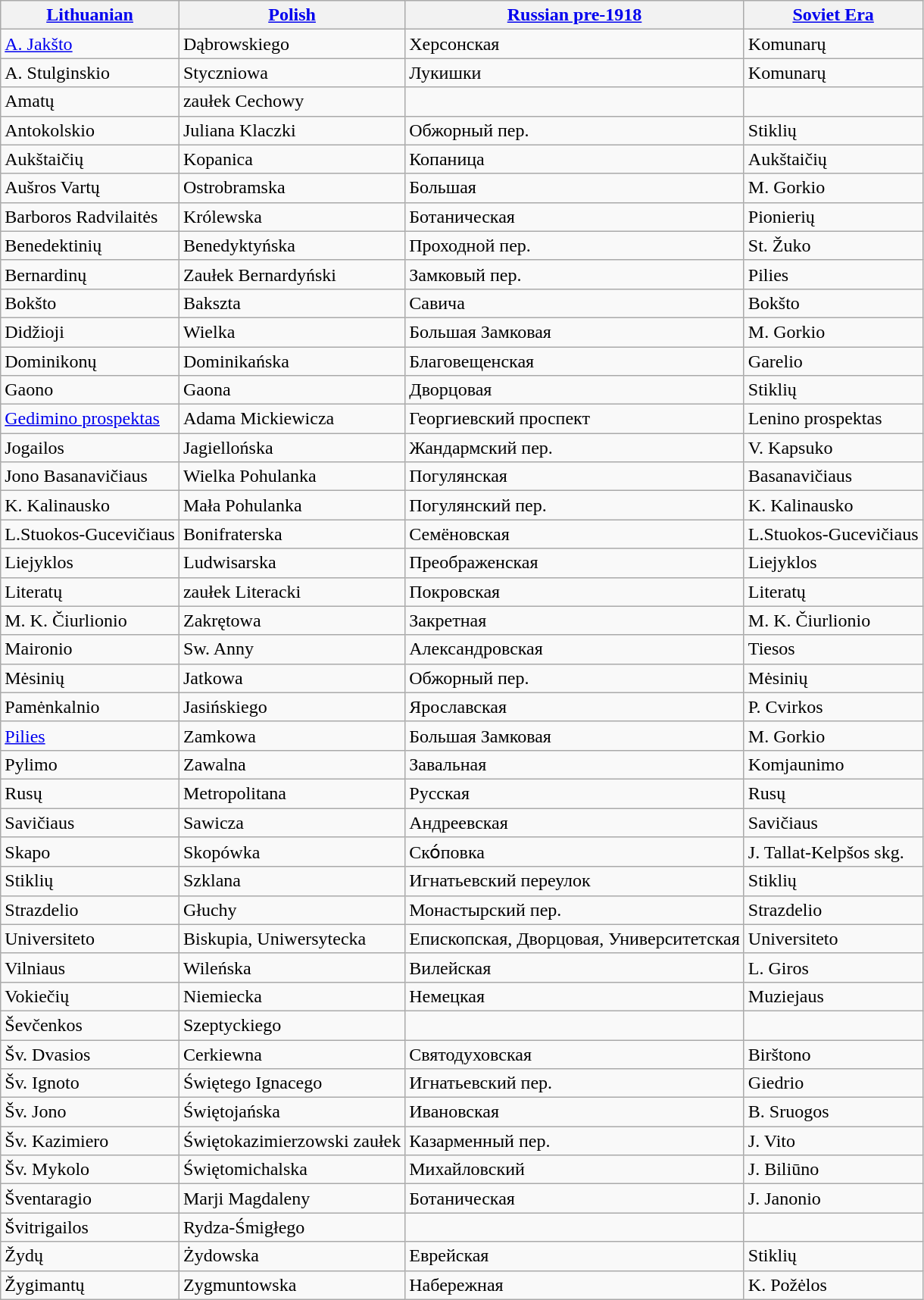<table class="sortable wikitable" border="1">
<tr>
<th><a href='#'>Lithuanian</a></th>
<th><a href='#'>Polish</a></th>
<th><a href='#'>Russian pre-1918</a></th>
<th><a href='#'>Soviet Era</a></th>
</tr>
<tr>
<td><a href='#'>A. Jakšto</a></td>
<td>Dąbrowskiego</td>
<td>Херсонская</td>
<td>Komunarų</td>
</tr>
<tr>
<td>A. Stulginskio</td>
<td>Styczniowa</td>
<td>Лукишки</td>
<td>Komunarų</td>
</tr>
<tr>
<td>Amatų</td>
<td>zaułek Cechowy</td>
<td></td>
<td></td>
</tr>
<tr>
<td>Antokolskio</td>
<td>Juliana Klaczki</td>
<td>Обжорный пер.</td>
<td>Stiklių</td>
</tr>
<tr>
<td>Aukštaičių</td>
<td>Kopanica</td>
<td>Копаница</td>
<td>Aukštaičių</td>
</tr>
<tr>
<td>Aušros Vartų</td>
<td>Ostrobramska</td>
<td>Большая</td>
<td>M. Gorkio</td>
</tr>
<tr>
<td>Barboros Radvilaitės</td>
<td>Królewska</td>
<td>Ботаническая</td>
<td>Pionierių</td>
</tr>
<tr>
<td>Benedektinių</td>
<td>Benedyktyńska</td>
<td>Проходной пер.</td>
<td>St. Žuko</td>
</tr>
<tr>
<td>Bernardinų</td>
<td>Zaułek Bernardyński</td>
<td>Замковый пер.</td>
<td>Pilies</td>
</tr>
<tr>
<td>Bokšto</td>
<td>Bakszta</td>
<td>Савича</td>
<td>Bokšto</td>
</tr>
<tr>
<td>Didžioji</td>
<td>Wielka</td>
<td>Большая Замковая</td>
<td>M. Gorkio</td>
</tr>
<tr>
<td>Dominikonų</td>
<td>Dominikańska</td>
<td>Благовещенская</td>
<td>Garelio</td>
</tr>
<tr>
<td>Gaono</td>
<td>Gaona</td>
<td>Дворцовая</td>
<td>Stiklių</td>
</tr>
<tr>
<td><a href='#'>Gedimino prospektas</a></td>
<td>Adama Mickiewicza</td>
<td>Георгиевский проспект</td>
<td>Lenino prospektas</td>
</tr>
<tr>
<td>Jogailos</td>
<td>Jagiellońska</td>
<td>Жандармский пер.</td>
<td>V.  Kapsuko</td>
</tr>
<tr>
<td>Jono Basanavičiaus</td>
<td>Wielka Pohulanka</td>
<td>Погулянская</td>
<td>Basanavičiaus</td>
</tr>
<tr>
<td>K. Kalinausko</td>
<td>Mała Pohulanka</td>
<td>Погулянский пер.</td>
<td>K.  Kalinausko</td>
</tr>
<tr>
<td>L.Stuokos-Gucevičiaus</td>
<td>Bonifraterska</td>
<td>Семёновская</td>
<td>L.Stuokos-Gucevičiaus</td>
</tr>
<tr>
<td>Liejyklos</td>
<td>Ludwisarska</td>
<td>Преображенская</td>
<td>Liejyklos</td>
</tr>
<tr>
<td>Literatų</td>
<td>zaułek Literacki</td>
<td>Покровская</td>
<td>Literatų</td>
</tr>
<tr>
<td>M. K. Čiurlionio</td>
<td>Zakrętowa</td>
<td>Закретная</td>
<td>M. K.  Čiurlionio</td>
</tr>
<tr>
<td>Maironio</td>
<td>Sw. Anny</td>
<td>Александровская</td>
<td>Tiesos</td>
</tr>
<tr>
<td>Mėsinių</td>
<td>Jatkowa</td>
<td>Обжорный пер.</td>
<td>Mėsinių</td>
</tr>
<tr>
<td>Pamėnkalnio</td>
<td>Jasińskiego</td>
<td>Ярославская</td>
<td>P. Cvirkos</td>
</tr>
<tr>
<td><a href='#'>Pilies</a></td>
<td>Zamkowa</td>
<td>Большая Замковая</td>
<td>M. Gorkio</td>
</tr>
<tr>
<td>Pylimo</td>
<td>Zawalna</td>
<td>Завальная</td>
<td>Komjaunimo</td>
</tr>
<tr>
<td>Rusų</td>
<td>Metropolitana</td>
<td>Русская</td>
<td>Rusų</td>
</tr>
<tr>
<td>Savičiaus</td>
<td>Sawicza</td>
<td>Андреевская</td>
<td>Savičiaus</td>
</tr>
<tr>
<td>Skapo</td>
<td>Skopówka</td>
<td>Ско́повка</td>
<td>J.  Tallat-Kelpšos skg.</td>
</tr>
<tr>
<td>Stiklių</td>
<td>Szklana</td>
<td>Игнатьевский переулoк</td>
<td>Stiklių</td>
</tr>
<tr>
<td>Strazdelio</td>
<td>Głuchy</td>
<td>Монастырский пер.</td>
<td>Strazdelio</td>
</tr>
<tr>
<td>Universiteto</td>
<td>Biskupia, Uniwersytecka</td>
<td>Епископская, Дворцовая, Университетская</td>
<td>Universiteto</td>
</tr>
<tr>
<td>Vilniaus</td>
<td>Wileńska</td>
<td>Вилейская</td>
<td>L. Giros</td>
</tr>
<tr>
<td>Vokiečių</td>
<td>Niemiecka</td>
<td>Немецкая</td>
<td>Muziejaus</td>
</tr>
<tr>
<td>Ševčenkos</td>
<td>Szeptyckiego</td>
<td></td>
<td></td>
</tr>
<tr>
<td>Šv. Dvasios</td>
<td>Cerkiewna</td>
<td>Святодуховская</td>
<td>Birštono</td>
</tr>
<tr>
<td>Šv. Ignoto</td>
<td>Świętego Ignacego</td>
<td>Игнатьевский пер.</td>
<td>Giedrio</td>
</tr>
<tr>
<td>Šv. Jono</td>
<td>Świętojańska</td>
<td>Ивановская</td>
<td>B. Sruogos</td>
</tr>
<tr>
<td>Šv. Kazimiero</td>
<td>Świętokazimierzowski zaułek</td>
<td>Казарменный пер.</td>
<td>J. Vito</td>
</tr>
<tr>
<td>Šv. Mykolo</td>
<td>Świętomichalska</td>
<td>Михайловский</td>
<td>J. Biliūno</td>
</tr>
<tr>
<td>Šventaragio</td>
<td>Marji Magdaleny</td>
<td>Ботаническая</td>
<td>J. Janonio</td>
</tr>
<tr>
<td>Švitrigailos</td>
<td>Rydza-Śmigłego</td>
<td></td>
<td></td>
</tr>
<tr>
<td>Žydų</td>
<td>Żydowska</td>
<td>Еврейская</td>
<td>Stiklių</td>
</tr>
<tr>
<td>Žygimantų</td>
<td>Zygmuntowska</td>
<td>Набережная</td>
<td>K. Požėlos</td>
</tr>
</table>
